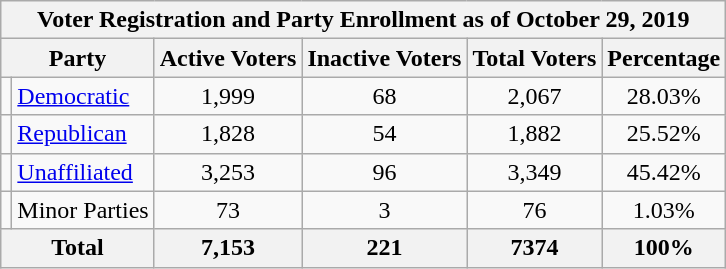<table class=wikitable>
<tr>
<th colspan = 6>Voter Registration and Party Enrollment as of October 29, 2019</th>
</tr>
<tr>
<th colspan = 2>Party</th>
<th>Active Voters</th>
<th>Inactive Voters</th>
<th>Total Voters</th>
<th>Percentage</th>
</tr>
<tr>
<td></td>
<td><a href='#'>Democratic</a></td>
<td align = center>1,999</td>
<td align = center>68</td>
<td align = center>2,067</td>
<td align = center>28.03%</td>
</tr>
<tr>
<td></td>
<td><a href='#'>Republican</a></td>
<td align = center>1,828</td>
<td align = center>54</td>
<td align = center>1,882</td>
<td align = center>25.52%</td>
</tr>
<tr>
<td></td>
<td><a href='#'>Unaffiliated</a></td>
<td align = center>3,253</td>
<td align = center>96</td>
<td align = center>3,349</td>
<td align = center>45.42%</td>
</tr>
<tr>
<td></td>
<td>Minor Parties</td>
<td align = center>73</td>
<td align = center>3</td>
<td align = center>76</td>
<td align = center>1.03%</td>
</tr>
<tr>
<th colspan = 2>Total</th>
<th align = center>7,153</th>
<th align = center>221</th>
<th align = center>7374</th>
<th align = center>100%</th>
</tr>
</table>
